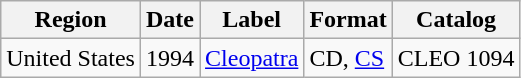<table class="wikitable">
<tr>
<th>Region</th>
<th>Date</th>
<th>Label</th>
<th>Format</th>
<th>Catalog</th>
</tr>
<tr>
<td>United States</td>
<td>1994</td>
<td><a href='#'>Cleopatra</a></td>
<td>CD, <a href='#'>CS</a></td>
<td>CLEO 1094</td>
</tr>
</table>
